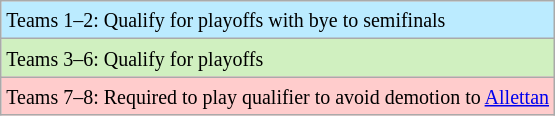<table class="wikitable">
<tr style="background: #BBEBFF;">
<td><small>Teams 1–2: Qualify for playoffs with bye to semifinals</small></td>
</tr>
<tr style="background: #D0F0C0;">
<td><small>Teams 3–6: Qualify for playoffs</small></td>
</tr>
<tr style="background: #FFCCCC;">
<td><small>Teams 7–8: Required to play qualifier to avoid demotion to <a href='#'>Allettan</a></small></td>
</tr>
</table>
